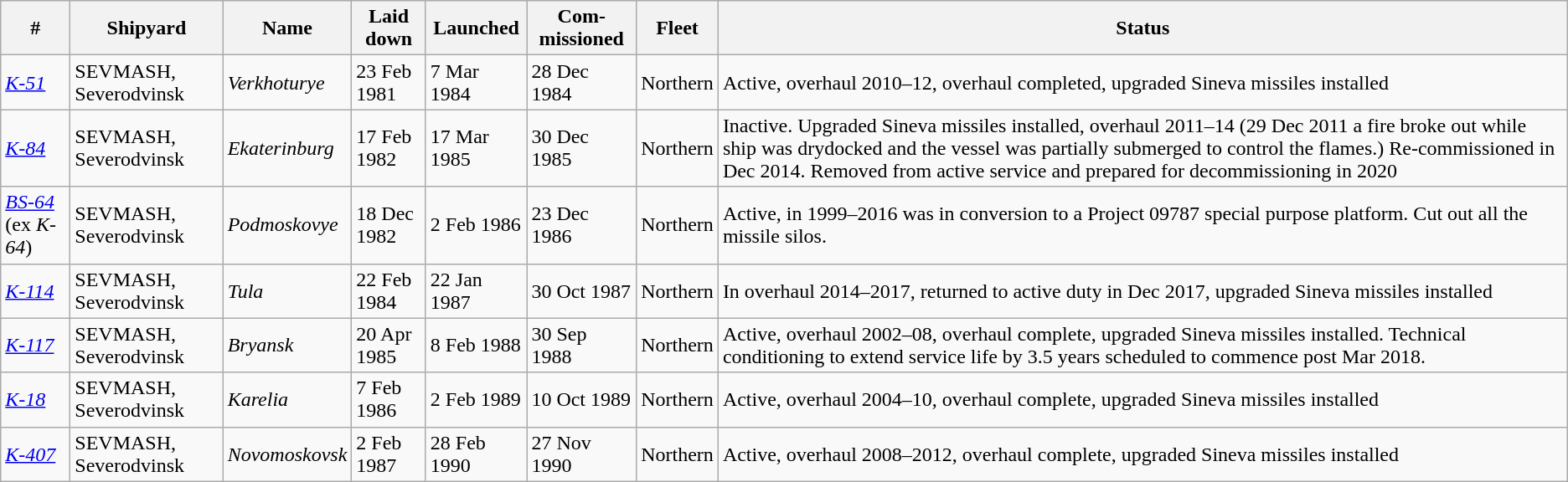<table class="wikitable">
<tr>
<th style= width:3em;>#</th>
<th>Shipyard</th>
<th>Name</th>
<th>Laid down</th>
<th>Launched</th>
<th>Com-missioned</th>
<th>Fleet</th>
<th>Status</th>
</tr>
<tr>
<td><em><a href='#'>K-51</a></em></td>
<td>SEVMASH, Severodvinsk</td>
<td><em>Verkhoturye</em></td>
<td>23 Feb 1981</td>
<td>7 Mar 1984</td>
<td>28 Dec 1984</td>
<td>Northern</td>
<td>Active, overhaul 2010–12, overhaul completed, upgraded Sineva missiles installed</td>
</tr>
<tr>
<td><em><a href='#'>K-84</a></em></td>
<td>SEVMASH, Severodvinsk</td>
<td><em>Ekaterinburg</em></td>
<td>17 Feb 1982</td>
<td>17 Mar 1985</td>
<td>30 Dec 1985</td>
<td>Northern</td>
<td>Inactive. Upgraded Sineva missiles installed, overhaul 2011–14 (29 Dec 2011 a fire broke out while ship was drydocked and the vessel was partially submerged to control the flames.) Re-commissioned in Dec 2014. Removed from active service and prepared for decommissioning in 2020</td>
</tr>
<tr>
<td><em><a href='#'>BS-64</a></em> (ex <em>K-64</em>)</td>
<td>SEVMASH, Severodvinsk</td>
<td><em>Podmoskovye</em></td>
<td>18 Dec 1982</td>
<td>2 Feb 1986</td>
<td>23 Dec 1986</td>
<td>Northern</td>
<td>Active, in 1999–2016 was in conversion to a Project 09787 special purpose platform. Cut out all the missile silos.</td>
</tr>
<tr>
<td><em><a href='#'>K-114</a></em></td>
<td>SEVMASH, Severodvinsk</td>
<td><em>Tula</em></td>
<td>22 Feb 1984</td>
<td>22 Jan 1987</td>
<td>30 Oct 1987</td>
<td>Northern</td>
<td>In overhaul 2014–2017, returned to active duty in Dec 2017, upgraded Sineva missiles installed</td>
</tr>
<tr>
<td><em><a href='#'>K-117</a></em></td>
<td>SEVMASH, Severodvinsk</td>
<td><em>Bryansk</em></td>
<td>20 Apr 1985</td>
<td>8 Feb 1988</td>
<td>30 Sep 1988</td>
<td>Northern</td>
<td>Active, overhaul 2002–08, overhaul complete, upgraded Sineva missiles installed.  Technical conditioning to extend service life by 3.5 years scheduled to commence post Mar 2018.</td>
</tr>
<tr>
<td><em><a href='#'>K-18</a></em></td>
<td>SEVMASH, Severodvinsk</td>
<td><em>Karelia</em></td>
<td>7 Feb 1986</td>
<td>2 Feb 1989</td>
<td>10 Oct 1989</td>
<td>Northern</td>
<td>Active, overhaul 2004–10, overhaul complete, upgraded Sineva missiles installed</td>
</tr>
<tr>
<td><em><a href='#'>K-407</a></em></td>
<td>SEVMASH, Severodvinsk</td>
<td><em>Novomoskovsk</em></td>
<td>2 Feb 1987</td>
<td>28 Feb 1990</td>
<td>27 Nov 1990</td>
<td>Northern</td>
<td>Active, overhaul 2008–2012, overhaul complete, upgraded Sineva missiles installed</td>
</tr>
</table>
